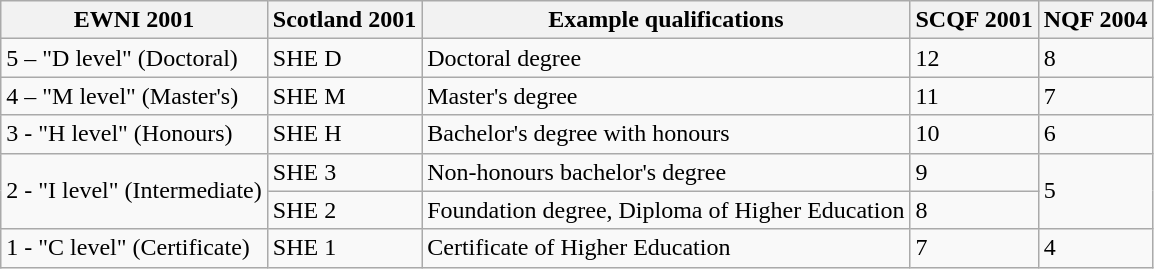<table class="wikitable">
<tr>
<th>EWNI 2001</th>
<th>Scotland 2001</th>
<th>Example qualifications</th>
<th>SCQF 2001</th>
<th>NQF 2004</th>
</tr>
<tr>
<td>5 – "D level" (Doctoral)</td>
<td>SHE D</td>
<td>Doctoral degree</td>
<td>12</td>
<td>8</td>
</tr>
<tr>
<td>4 – "M level" (Master's)</td>
<td>SHE M</td>
<td>Master's degree</td>
<td>11</td>
<td>7</td>
</tr>
<tr>
<td>3 - "H level" (Honours)</td>
<td>SHE H</td>
<td>Bachelor's degree with honours</td>
<td>10</td>
<td>6</td>
</tr>
<tr>
<td rowspan=2>2 - "I level" (Intermediate)</td>
<td>SHE 3</td>
<td>Non-honours bachelor's degree</td>
<td>9</td>
<td rowspan=2>5</td>
</tr>
<tr>
<td>SHE 2</td>
<td>Foundation degree, Diploma of Higher Education</td>
<td>8</td>
</tr>
<tr>
<td>1 - "C level" (Certificate)</td>
<td>SHE 1</td>
<td>Certificate of Higher Education</td>
<td>7</td>
<td>4</td>
</tr>
</table>
